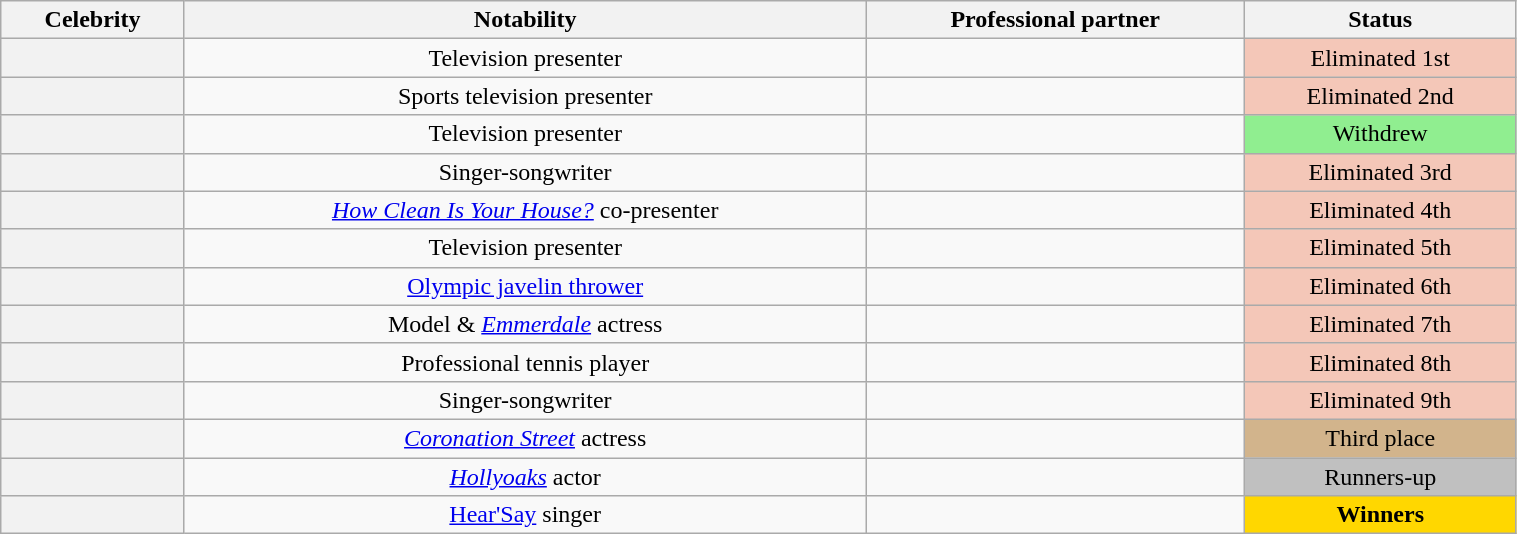<table class="wikitable sortable" style="text-align:center; width:80%">
<tr>
<th scope="col">Celebrity</th>
<th scope="col" class="unsortable">Notability</th>
<th scope="col">Professional partner</th>
<th scope="col">Status</th>
</tr>
<tr>
<th scope="row"></th>
<td>Television presenter</td>
<td></td>
<td bgcolor="f4c7b8">Eliminated 1st</td>
</tr>
<tr>
<th scope="row"></th>
<td>Sports television presenter</td>
<td></td>
<td bgcolor="f4c7b8">Eliminated 2nd</td>
</tr>
<tr>
<th scope="row"></th>
<td>Television presenter</td>
<td></td>
<td bgcolor="lightgreen">Withdrew</td>
</tr>
<tr>
<th scope="row"></th>
<td>Singer-songwriter</td>
<td></td>
<td bgcolor="f4c7b8">Eliminated 3rd</td>
</tr>
<tr>
<th scope="row"></th>
<td><em><a href='#'>How Clean Is Your House?</a></em> co-presenter</td>
<td></td>
<td bgcolor="f4c7b8">Eliminated 4th</td>
</tr>
<tr>
<th scope="row"></th>
<td>Television presenter</td>
<td></td>
<td bgcolor="f4c7b8">Eliminated 5th</td>
</tr>
<tr>
<th scope="row"></th>
<td><a href='#'>Olympic javelin thrower</a></td>
<td></td>
<td bgcolor="f4c7b8">Eliminated 6th</td>
</tr>
<tr>
<th scope="row"></th>
<td>Model & <em><a href='#'>Emmerdale</a></em> actress</td>
<td></td>
<td bgcolor="f4c7b8">Eliminated 7th</td>
</tr>
<tr>
<th scope="row"></th>
<td>Professional tennis player</td>
<td></td>
<td bgcolor="f4c7b8">Eliminated 8th</td>
</tr>
<tr>
<th scope="row"></th>
<td>Singer-songwriter</td>
<td></td>
<td bgcolor="f4c7b8">Eliminated 9th</td>
</tr>
<tr>
<th scope="row"></th>
<td><em><a href='#'>Coronation Street</a></em> actress</td>
<td></td>
<td bgcolor="tan">Third place</td>
</tr>
<tr>
<th scope="row"></th>
<td><em><a href='#'>Hollyoaks</a></em> actor</td>
<td></td>
<td bgcolor="silver">Runners-up</td>
</tr>
<tr>
<th scope="row"></th>
<td><a href='#'>Hear'Say</a> singer</td>
<td></td>
<td bgcolor="gold"><strong>Winners</strong></td>
</tr>
</table>
